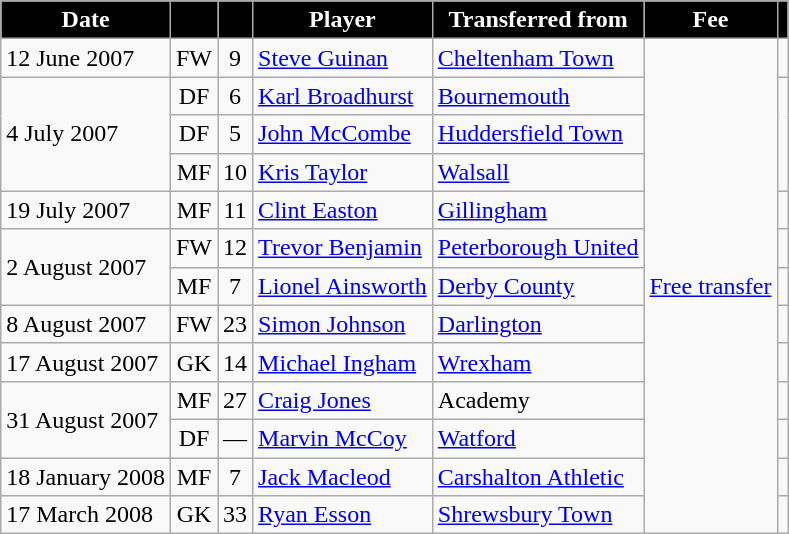<table class="wikitable">
<tr>
<th style="background:#000; color:white;">Date</th>
<th style="background:#000; color:white;"></th>
<th style="background:#000; color:white;"></th>
<th style="background:#000; color:white;">Player</th>
<th style="background:#000; color:white;">Transferred from</th>
<th style="background:#000; color:white;">Fee</th>
<th style="background:#000; color:white;"></th>
</tr>
<tr>
<td>12 June 2007</td>
<td style="text-align:center;">FW</td>
<td style="text-align:center;">9</td>
<td> <a href='#'>Steve Guinan</a></td>
<td><a href='#'>Cheltenham Town</a></td>
<td rowspan="13"><a href='#'>Free transfer</a></td>
<td style="text-align:center;"></td>
</tr>
<tr>
<td rowspan="3">4 July 2007</td>
<td style="text-align:center;">DF</td>
<td style="text-align:center;">6</td>
<td> <a href='#'>Karl Broadhurst</a></td>
<td><a href='#'>Bournemouth</a></td>
<td rowspan="3" style="text-align:center;"></td>
</tr>
<tr>
<td style="text-align:center;">DF</td>
<td style="text-align:center;">5</td>
<td> <a href='#'>John McCombe</a></td>
<td><a href='#'>Huddersfield Town</a></td>
</tr>
<tr>
<td style="text-align:center;">MF</td>
<td style="text-align:center;">10</td>
<td> <a href='#'>Kris Taylor</a></td>
<td><a href='#'>Walsall</a></td>
</tr>
<tr>
<td>19 July 2007</td>
<td style="text-align:center;">MF</td>
<td style="text-align:center;">11</td>
<td> <a href='#'>Clint Easton</a></td>
<td><a href='#'>Gillingham</a></td>
<td style="text-align:center;"></td>
</tr>
<tr>
<td rowspan="2">2 August 2007</td>
<td style="text-align:center;">FW</td>
<td style="text-align:center;">12</td>
<td> <a href='#'>Trevor Benjamin</a></td>
<td><a href='#'>Peterborough United</a></td>
<td style="text-align:center;"></td>
</tr>
<tr>
<td style="text-align:center;">MF</td>
<td style="text-align:center;">7</td>
<td> <a href='#'>Lionel Ainsworth</a></td>
<td><a href='#'>Derby County</a></td>
<td style="text-align:center;"></td>
</tr>
<tr>
<td>8 August 2007</td>
<td style="text-align:center;">FW</td>
<td style="text-align:center;">23</td>
<td> <a href='#'>Simon Johnson</a></td>
<td><a href='#'>Darlington</a></td>
<td style="text-align:center;"></td>
</tr>
<tr>
<td>17 August 2007</td>
<td style="text-align:center;">GK</td>
<td style="text-align:center;">14</td>
<td> <a href='#'>Michael Ingham</a></td>
<td><a href='#'>Wrexham</a></td>
<td style="text-align:center;"></td>
</tr>
<tr>
<td rowspan="2">31 August 2007</td>
<td style="text-align:center;">MF</td>
<td style="text-align:center;">27</td>
<td> <a href='#'>Craig Jones</a></td>
<td>Academy</td>
<td style="text-align:center;"></td>
</tr>
<tr>
<td style="text-align:center;">DF</td>
<td style="text-align:center;">—</td>
<td> <a href='#'>Marvin McCoy</a></td>
<td><a href='#'>Watford</a></td>
<td style="text-align:center;"></td>
</tr>
<tr>
<td>18 January 2008</td>
<td style="text-align:center;">MF</td>
<td style="text-align:center;">7</td>
<td> <a href='#'>Jack Macleod</a></td>
<td><a href='#'>Carshalton Athletic</a></td>
<td style="text-align:center;"></td>
</tr>
<tr>
<td>17 March 2008</td>
<td style="text-align:center;">GK</td>
<td style="text-align:center;">33</td>
<td> <a href='#'>Ryan Esson</a></td>
<td><a href='#'>Shrewsbury Town</a></td>
<td style="text-align:center;"></td>
</tr>
</table>
